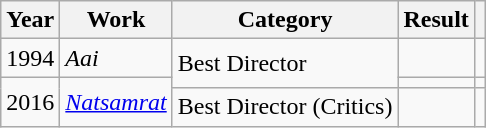<table class="wikitable">
<tr>
<th>Year</th>
<th>Work</th>
<th>Category</th>
<th>Result</th>
<th></th>
</tr>
<tr>
<td>1994</td>
<td><em>Aai</em></td>
<td rowspan="2">Best Director</td>
<td></td>
<td></td>
</tr>
<tr>
<td rowspan="2">2016</td>
<td rowspan="2"><em><a href='#'>Natsamrat</a></em></td>
<td></td>
<td></td>
</tr>
<tr>
<td>Best Director (Critics)</td>
<td></td>
<td></td>
</tr>
</table>
